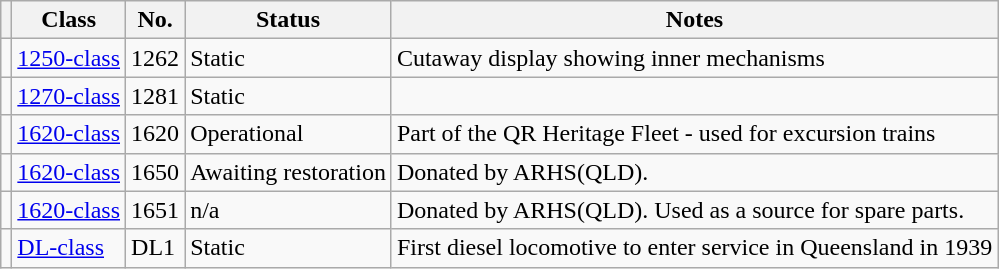<table class="wikitable sortable" width="auto">
<tr>
<th class="unsortable"></th>
<th class="sortable">Class</th>
<th class="sortable">No.</th>
<th class="sortable">Status</th>
<th class="unsortable">Notes</th>
</tr>
<tr>
<td></td>
<td><a href='#'>1250-class</a></td>
<td>1262</td>
<td>Static</td>
<td>Cutaway display showing inner mechanisms</td>
</tr>
<tr>
<td></td>
<td><a href='#'>1270-class</a></td>
<td>1281</td>
<td>Static</td>
<td></td>
</tr>
<tr>
<td></td>
<td><a href='#'>1620-class</a></td>
<td>1620</td>
<td>Operational</td>
<td>Part of the QR Heritage Fleet - used for excursion trains</td>
</tr>
<tr>
<td></td>
<td><a href='#'>1620-class</a></td>
<td>1650</td>
<td>Awaiting restoration</td>
<td>Donated by ARHS(QLD).</td>
</tr>
<tr>
<td></td>
<td><a href='#'>1620-class</a></td>
<td>1651</td>
<td>n/a</td>
<td>Donated by ARHS(QLD). Used as a source for spare parts.</td>
</tr>
<tr>
<td></td>
<td><a href='#'>DL-class</a></td>
<td>DL1</td>
<td>Static</td>
<td>First diesel locomotive to enter service in Queensland in 1939</td>
</tr>
</table>
